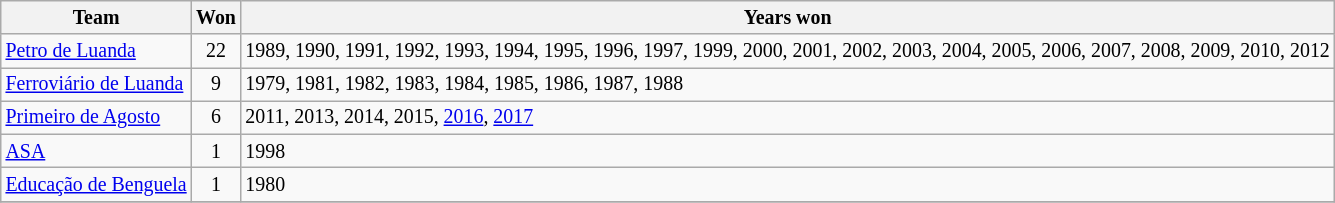<table class="wikitable" style="text-align:left; font-size:83%">
<tr>
<th>Team</th>
<th>Won</th>
<th>Years won</th>
</tr>
<tr>
<td><a href='#'>Petro de Luanda</a></td>
<td align=center>22</td>
<td>1989, 1990, 1991, 1992, 1993, 1994, 1995, 1996, 1997, 1999, 2000, 2001, 2002, 2003, 2004, 2005, 2006,  2007, 2008, 2009, 2010, 2012</td>
</tr>
<tr>
<td><a href='#'>Ferroviário de Luanda</a></td>
<td align=center>9</td>
<td>1979, 1981, 1982, 1983, 1984, 1985, 1986, 1987, 1988</td>
</tr>
<tr>
<td><a href='#'>Primeiro de Agosto</a></td>
<td align=center>6</td>
<td>2011, 2013, 2014, 2015, <a href='#'>2016</a>, <a href='#'>2017</a></td>
</tr>
<tr>
<td><a href='#'>ASA</a></td>
<td align=center>1</td>
<td>1998</td>
</tr>
<tr>
<td><a href='#'>Educação de Benguela</a></td>
<td align=center>1</td>
<td>1980</td>
</tr>
<tr>
</tr>
</table>
